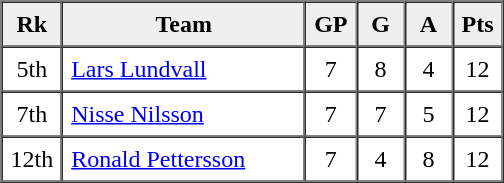<table border=1 cellpadding=5 cellspacing=0>
<tr>
<th bgcolor="#efefef" width="20">Rk</th>
<th bgcolor="#efefef" width="150">Team</th>
<th bgcolor="#efefef" width="20">GP</th>
<th bgcolor="#efefef" width="20">G</th>
<th bgcolor="#efefef" width="20">A</th>
<th bgcolor="#efefef" width="20">Pts</th>
</tr>
<tr align=center>
<td>5th</td>
<td align=left> <a href='#'>Lars Lundvall</a></td>
<td>7</td>
<td>8</td>
<td>4</td>
<td>12</td>
</tr>
<tr align=center>
<td>7th</td>
<td align=left> <a href='#'>Nisse Nilsson</a></td>
<td>7</td>
<td>7</td>
<td>5</td>
<td>12</td>
</tr>
<tr align=center>
<td>12th</td>
<td align=left> <a href='#'>Ronald Pettersson</a></td>
<td>7</td>
<td>4</td>
<td>8</td>
<td>12</td>
</tr>
</table>
